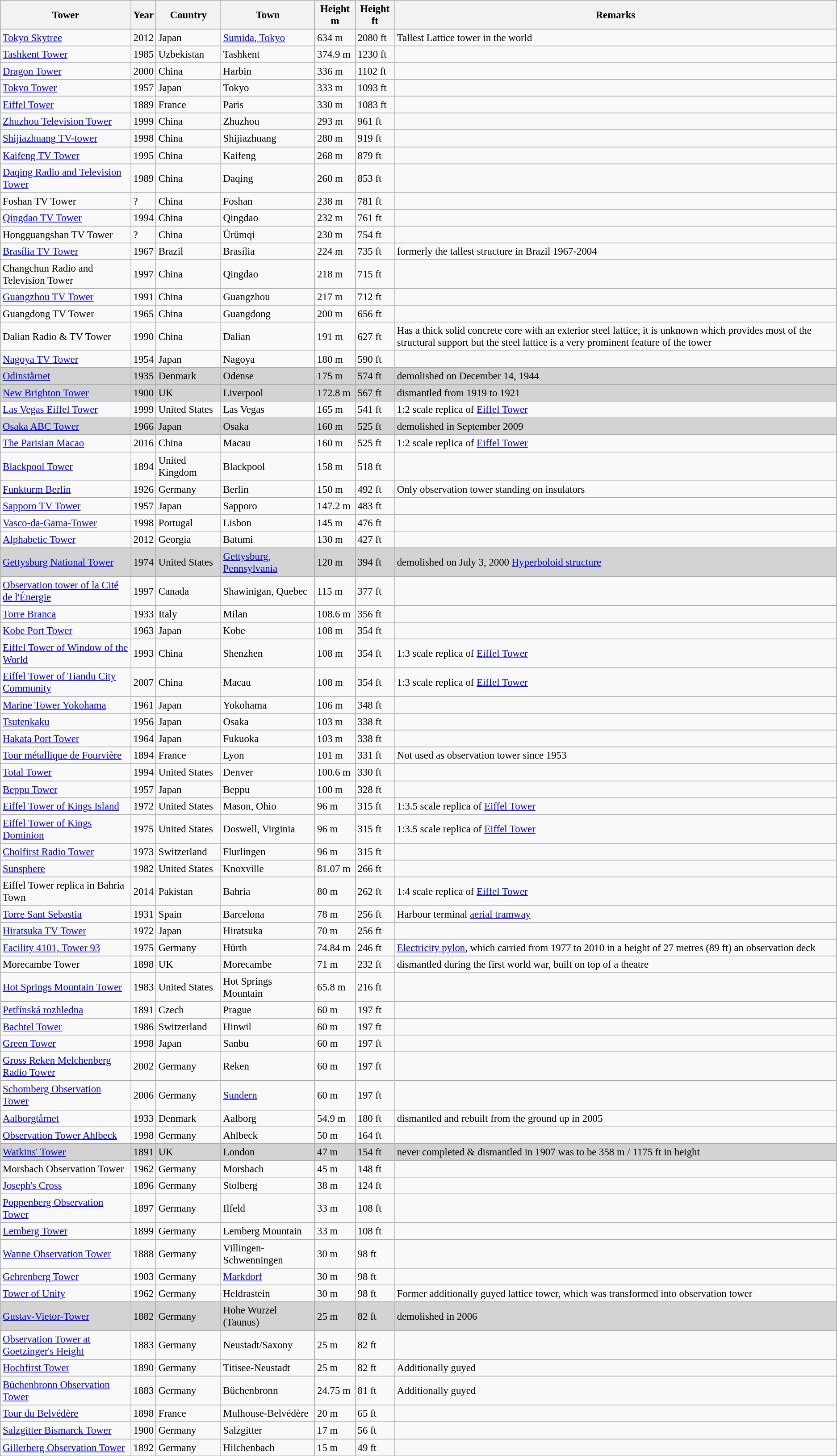<table class="wikitable sortable" style="font-size:95%;">
<tr>
<th>Tower</th>
<th>Year</th>
<th>Country</th>
<th>Town</th>
<th>Height m</th>
<th>Height ft</th>
<th class=unsortable>Remarks</th>
</tr>
<tr>
<td><a href='#'>Tokyo Skytree</a></td>
<td>2012</td>
<td>Japan</td>
<td><a href='#'>Sumida, Tokyo</a></td>
<td>634 m</td>
<td>2080 ft</td>
<td>Tallest Lattice tower in the world</td>
</tr>
<tr>
<td><a href='#'>Tashkent Tower</a></td>
<td>1985</td>
<td>Uzbekistan</td>
<td>Tashkent</td>
<td>374.9 m</td>
<td>1230 ft</td>
<td></td>
</tr>
<tr>
<td><a href='#'>Dragon Tower</a></td>
<td>2000</td>
<td>China</td>
<td>Harbin</td>
<td>336 m</td>
<td>1102 ft</td>
<td></td>
</tr>
<tr>
<td><a href='#'>Tokyo Tower</a></td>
<td>1957</td>
<td>Japan</td>
<td>Tokyo</td>
<td>333 m</td>
<td>1093 ft</td>
<td></td>
</tr>
<tr>
<td><a href='#'>Eiffel Tower</a></td>
<td>1889</td>
<td>France</td>
<td>Paris</td>
<td>330 m</td>
<td>1083 ft</td>
<td></td>
</tr>
<tr>
<td><a href='#'>Zhuzhou Television Tower</a></td>
<td>1999</td>
<td>China</td>
<td>Zhuzhou</td>
<td>293 m</td>
<td>961 ft</td>
<td></td>
</tr>
<tr>
<td><a href='#'>Shijiazhuang TV-tower</a></td>
<td>1998</td>
<td>China</td>
<td>Shijiazhuang</td>
<td>280 m</td>
<td>919 ft</td>
<td></td>
</tr>
<tr>
<td><a href='#'>Kaifeng TV Tower</a></td>
<td>1995</td>
<td>China</td>
<td>Kaifeng</td>
<td>268 m</td>
<td>879 ft</td>
<td></td>
</tr>
<tr>
<td><a href='#'>Daqing Radio and Television Tower</a></td>
<td>1989</td>
<td>China</td>
<td>Daqing</td>
<td>260 m</td>
<td>853 ft</td>
<td></td>
</tr>
<tr>
<td>Foshan TV Tower</td>
<td>?</td>
<td>China</td>
<td>Foshan</td>
<td>238 m</td>
<td>781 ft</td>
<td></td>
</tr>
<tr>
<td><a href='#'>Qingdao TV Tower</a></td>
<td>1994</td>
<td>China</td>
<td>Qingdao</td>
<td>232 m</td>
<td>761 ft</td>
<td></td>
</tr>
<tr>
<td>Hongguangshan TV Tower</td>
<td>?</td>
<td>China</td>
<td>Ürümqi</td>
<td>230 m</td>
<td>754 ft</td>
<td></td>
</tr>
<tr>
<td><a href='#'>Brasília TV Tower</a></td>
<td>1967</td>
<td>Brazil</td>
<td>Brasília</td>
<td>224 m</td>
<td>735 ft</td>
<td>formerly the tallest structure in Brazil 1967-2004</td>
</tr>
<tr>
<td>Changchun Radio and Television Tower</td>
<td>1997</td>
<td>China</td>
<td>Qingdao</td>
<td>218 m</td>
<td>715 ft</td>
<td></td>
</tr>
<tr>
<td><a href='#'>Guangzhou TV Tower</a></td>
<td>1991</td>
<td>China</td>
<td>Guangzhou</td>
<td>217 m</td>
<td>712 ft</td>
<td></td>
</tr>
<tr>
<td>Guangdong TV Tower</td>
<td>1965</td>
<td>China</td>
<td>Guangdong</td>
<td>200 m</td>
<td>656 ft</td>
<td></td>
</tr>
<tr>
<td>Dalian Radio & TV Tower</td>
<td>1990</td>
<td>China</td>
<td>Dalian</td>
<td>191 m</td>
<td>627 ft</td>
<td>Has a thick solid concrete core with an exterior steel lattice, it is unknown which provides most of the structural support but the steel lattice is a very prominent feature of the tower</td>
</tr>
<tr>
<td><a href='#'>Nagoya TV Tower</a></td>
<td>1954</td>
<td>Japan</td>
<td>Nagoya</td>
<td>180 m</td>
<td>590 ft</td>
<td></td>
</tr>
<tr style="background:#d3d3d3;">
<td><a href='#'>Odinstårnet</a></td>
<td>1935</td>
<td>Denmark</td>
<td>Odense</td>
<td>175 m</td>
<td>574 ft</td>
<td>demolished on December 14, 1944</td>
</tr>
<tr style="background:#d3d3d3;">
<td><a href='#'>New Brighton Tower</a></td>
<td>1900</td>
<td>UK</td>
<td>Liverpool</td>
<td>172.8 m</td>
<td>567 ft</td>
<td>dismantled from 1919 to 1921</td>
</tr>
<tr>
<td><a href='#'>Las Vegas Eiffel Tower</a></td>
<td>1999</td>
<td>United States</td>
<td>Las Vegas</td>
<td>165 m</td>
<td>541 ft</td>
<td>1:2 scale replica of <a href='#'>Eiffel Tower</a></td>
</tr>
<tr style="background:#d3d3d3;">
<td><a href='#'>Osaka ABC Tower</a></td>
<td>1966</td>
<td>Japan</td>
<td>Osaka</td>
<td>160 m</td>
<td>525 ft</td>
<td>demolished in September 2009</td>
</tr>
<tr>
<td><a href='#'>The Parisian Macao</a></td>
<td>2016</td>
<td>China</td>
<td>Macau</td>
<td>160 m</td>
<td>525 ft</td>
<td>1:2 scale replica of <a href='#'>Eiffel Tower</a></td>
</tr>
<tr>
<td><a href='#'>Blackpool Tower</a></td>
<td>1894</td>
<td>United Kingdom</td>
<td>Blackpool</td>
<td>158 m</td>
<td>518 ft</td>
<td></td>
</tr>
<tr>
<td><a href='#'>Funkturm Berlin</a></td>
<td>1926</td>
<td>Germany</td>
<td>Berlin</td>
<td>150 m</td>
<td>492 ft</td>
<td>Only observation tower standing on insulators</td>
</tr>
<tr>
<td><a href='#'>Sapporo TV Tower</a></td>
<td>1957</td>
<td>Japan</td>
<td>Sapporo</td>
<td>147.2 m</td>
<td>483 ft</td>
<td></td>
</tr>
<tr>
<td><a href='#'>Vasco-da-Gama-Tower</a></td>
<td>1998</td>
<td>Portugal</td>
<td>Lisbon</td>
<td>145 m</td>
<td>476 ft</td>
<td></td>
</tr>
<tr>
<td><a href='#'>Alphabetic Tower</a></td>
<td>2012</td>
<td>Georgia</td>
<td>Batumi</td>
<td>130 m</td>
<td>427 ft</td>
<td></td>
</tr>
<tr style="background:#d3d3d3;">
<td><a href='#'>Gettysburg National Tower</a></td>
<td>1974</td>
<td>United States</td>
<td><a href='#'>Gettysburg, Pennsylvania</a></td>
<td>120 m</td>
<td>394 ft</td>
<td>demolished on July 3, 2000 <a href='#'>Hyperboloid structure</a></td>
</tr>
<tr>
<td><a href='#'>Observation tower of la Cité de l'Énergie</a></td>
<td>1997</td>
<td>Canada</td>
<td>Shawinigan, Quebec</td>
<td>115 m</td>
<td>377 ft</td>
<td></td>
</tr>
<tr>
<td><a href='#'>Torre Branca</a></td>
<td>1933</td>
<td>Italy</td>
<td>Milan</td>
<td>108.6 m</td>
<td>356 ft</td>
<td></td>
</tr>
<tr>
<td><a href='#'>Kobe Port Tower</a></td>
<td>1963</td>
<td>Japan</td>
<td>Kobe</td>
<td>108 m</td>
<td>354 ft</td>
<td></td>
</tr>
<tr>
<td><a href='#'>Eiffel Tower of Window of the World</a></td>
<td>1993</td>
<td>China</td>
<td>Shenzhen</td>
<td>108 m</td>
<td>354 ft</td>
<td>1:3 scale replica of <a href='#'>Eiffel Tower</a></td>
</tr>
<tr>
<td><a href='#'>Eiffel Tower of Tiandu City Community</a></td>
<td>2007</td>
<td>China</td>
<td>Macau</td>
<td>108 m</td>
<td>354 ft</td>
<td>1:3 scale replica of <a href='#'>Eiffel Tower</a></td>
</tr>
<tr>
<td><a href='#'>Marine Tower Yokohama</a></td>
<td>1961</td>
<td>Japan</td>
<td>Yokohama</td>
<td>106 m</td>
<td>348 ft</td>
<td></td>
</tr>
<tr>
<td><a href='#'>Tsutenkaku</a></td>
<td>1956</td>
<td>Japan</td>
<td>Osaka</td>
<td>103 m</td>
<td>338 ft</td>
<td></td>
</tr>
<tr>
<td><a href='#'>Hakata Port Tower</a></td>
<td>1964</td>
<td>Japan</td>
<td>Fukuoka</td>
<td>103 m</td>
<td>338 ft</td>
<td></td>
</tr>
<tr>
<td><a href='#'>Tour métallique de Fourvière</a></td>
<td>1894</td>
<td>France</td>
<td>Lyon</td>
<td>101 m</td>
<td>331 ft</td>
<td>Not used as observation tower since 1953</td>
</tr>
<tr>
<td><a href='#'>Total Tower</a></td>
<td>1994</td>
<td>United States</td>
<td>Denver</td>
<td>100.6 m</td>
<td>330 ft</td>
<td></td>
</tr>
<tr>
<td><a href='#'>Beppu Tower</a></td>
<td>1957</td>
<td>Japan</td>
<td>Beppu</td>
<td>100 m</td>
<td>328 ft</td>
<td></td>
</tr>
<tr>
<td><a href='#'>Eiffel Tower of Kings Island</a></td>
<td>1972</td>
<td>United States</td>
<td>Mason, Ohio</td>
<td>96 m</td>
<td>315 ft</td>
<td>1:3.5 scale replica of <a href='#'>Eiffel Tower</a></td>
</tr>
<tr>
<td><a href='#'>Eiffel Tower of Kings Dominion</a></td>
<td>1975</td>
<td>United States</td>
<td>Doswell, Virginia</td>
<td>96 m</td>
<td>315 ft</td>
<td>1:3.5 scale replica of <a href='#'>Eiffel Tower</a></td>
</tr>
<tr>
<td><a href='#'>Cholfirst Radio Tower</a></td>
<td>1973</td>
<td>Switzerland</td>
<td>Flurlingen</td>
<td>96 m</td>
<td>315 ft</td>
<td></td>
</tr>
<tr>
<td><a href='#'>Sunsphere</a></td>
<td>1982</td>
<td>United States</td>
<td>Knoxville</td>
<td>81.07 m</td>
<td>266 ft</td>
<td></td>
</tr>
<tr>
<td>Eiffel Tower replica in Bahria Town</td>
<td>2014</td>
<td>Pakistan</td>
<td>Bahria</td>
<td>80 m</td>
<td>262 ft</td>
<td>1:4 scale replica of <a href='#'>Eiffel Tower</a></td>
</tr>
<tr>
<td><a href='#'>Torre Sant Sebastia</a></td>
<td>1931</td>
<td>Spain</td>
<td>Barcelona</td>
<td>78 m</td>
<td>256 ft</td>
<td>Harbour terminal <a href='#'>aerial tramway</a></td>
</tr>
<tr>
<td><a href='#'>Hiratsuka TV Tower</a></td>
<td>1972</td>
<td>Japan</td>
<td>Hiratsuka</td>
<td>70 m</td>
<td>256 ft</td>
<td></td>
</tr>
<tr>
<td><a href='#'>Facility 4101, Tower 93</a></td>
<td>1975</td>
<td>Germany</td>
<td>Hürth</td>
<td>74.84 m</td>
<td>246 ft</td>
<td><a href='#'>Electricity pylon</a>, which carried from 1977 to 2010 in a height of 27 metres (89 ft) an observation deck</td>
</tr>
<tr>
<td>Morecambe Tower</td>
<td>1898</td>
<td>UK</td>
<td>Morecambe</td>
<td>71 m</td>
<td>232 ft</td>
<td>dismantled during the first world war, built on top of a theatre</td>
</tr>
<tr>
<td><a href='#'>Hot Springs Mountain Tower</a></td>
<td>1983</td>
<td>United States</td>
<td>Hot Springs Mountain</td>
<td>65.8 m</td>
<td>216 ft</td>
<td></td>
</tr>
<tr>
<td><a href='#'>Petřínská rozhledna</a></td>
<td>1891</td>
<td>Czech</td>
<td>Prague</td>
<td>60 m</td>
<td>197 ft</td>
<td></td>
</tr>
<tr>
<td><a href='#'>Bachtel Tower</a></td>
<td>1986</td>
<td>Switzerland</td>
<td>Hinwil</td>
<td>60 m</td>
<td>197 ft</td>
<td></td>
</tr>
<tr>
<td><a href='#'>Green Tower</a></td>
<td>1998</td>
<td>Japan</td>
<td>Sanbu</td>
<td>60 m</td>
<td>197 ft</td>
<td></td>
</tr>
<tr>
<td><a href='#'>Gross Reken Melchenberg Radio Tower</a></td>
<td>2002</td>
<td>Germany</td>
<td>Reken</td>
<td>60 m</td>
<td>197 ft</td>
<td></td>
</tr>
<tr>
<td><a href='#'>Schomberg Observation Tower</a></td>
<td>2006</td>
<td>Germany</td>
<td><a href='#'>Sundern</a></td>
<td>60 m</td>
<td>197 ft</td>
<td></td>
</tr>
<tr>
<td><a href='#'>Aalborgtårnet</a></td>
<td>1933</td>
<td>Denmark</td>
<td>Aalborg</td>
<td>54.9 m</td>
<td>180 ft</td>
<td>dismantled and rebuilt from the ground up in 2005</td>
</tr>
<tr>
<td><a href='#'>Observation Tower Ahlbeck</a></td>
<td>1998</td>
<td>Germany</td>
<td>Ahlbeck</td>
<td>50 m</td>
<td>164 ft</td>
<td></td>
</tr>
<tr style="background:#d3d3d3;">
<td><a href='#'>Watkins' Tower</a></td>
<td>1891</td>
<td>UK</td>
<td>London</td>
<td>47 m</td>
<td>154 ft</td>
<td>never completed & dismantled in 1907 was to be 358 m / 1175 ft in height</td>
</tr>
<tr>
<td>Morsbach Observation Tower</td>
<td>1962</td>
<td>Germany</td>
<td>Morsbach</td>
<td>45 m</td>
<td>148 ft</td>
<td></td>
</tr>
<tr>
<td><a href='#'>Joseph's Cross</a></td>
<td>1896</td>
<td>Germany</td>
<td>Stolberg</td>
<td>38 m</td>
<td>124 ft</td>
<td></td>
</tr>
<tr>
<td><a href='#'>Poppenberg Observation Tower</a></td>
<td>1897</td>
<td>Germany</td>
<td>Ilfeld</td>
<td>33 m</td>
<td>108 ft</td>
<td></td>
</tr>
<tr>
<td><a href='#'>Lemberg Tower</a></td>
<td>1899</td>
<td>Germany</td>
<td>Lemberg Mountain</td>
<td>33 m</td>
<td>108 ft</td>
<td></td>
</tr>
<tr>
<td><a href='#'>Wanne Observation Tower</a></td>
<td>1888</td>
<td>Germany</td>
<td>Villingen-Schwenningen</td>
<td>30 m</td>
<td>98 ft</td>
<td></td>
</tr>
<tr>
<td><a href='#'>Gehrenberg Tower</a></td>
<td>1903</td>
<td>Germany</td>
<td><a href='#'>Markdorf</a></td>
<td>30 m</td>
<td>98 ft</td>
<td></td>
</tr>
<tr>
<td><a href='#'>Tower of Unity</a></td>
<td>1962</td>
<td>Germany</td>
<td>Heldrastein</td>
<td>30 m</td>
<td>98 ft</td>
<td>Former additionally guyed lattice tower, which was transformed into observation tower</td>
</tr>
<tr style="background:#d3d3d3;">
<td><a href='#'>Gustav-Vietor-Tower</a></td>
<td>1882</td>
<td>Germany</td>
<td>Hohe Wurzel (Taunus)</td>
<td>25 m</td>
<td>82 ft</td>
<td>demolished in 2006</td>
</tr>
<tr>
<td><a href='#'>Observation Tower at Goetzinger's Height</a></td>
<td>1883</td>
<td>Germany</td>
<td>Neustadt/Saxony</td>
<td>25 m</td>
<td>82 ft</td>
<td></td>
</tr>
<tr>
<td><a href='#'>Hochfirst Tower</a></td>
<td>1890</td>
<td>Germany</td>
<td>Titisee-Neustadt</td>
<td>25 m</td>
<td>82 ft</td>
<td>Additionally guyed</td>
</tr>
<tr>
<td><a href='#'>Büchenbronn Observation Tower</a></td>
<td>1883</td>
<td>Germany</td>
<td>Büchenbronn</td>
<td>24.75 m</td>
<td>81 ft</td>
<td>Additionally guyed</td>
</tr>
<tr>
<td><a href='#'>Tour du Belvédère</a></td>
<td>1898</td>
<td>France</td>
<td>Mulhouse-Belvédère</td>
<td>20 m</td>
<td>65 ft</td>
<td></td>
</tr>
<tr>
<td><a href='#'>Salzgitter Bismarck Tower</a></td>
<td>1900</td>
<td>Germany</td>
<td>Salzgitter</td>
<td>17 m</td>
<td>56 ft</td>
<td></td>
</tr>
<tr>
<td><a href='#'>Gillerberg Observation Tower</a></td>
<td>1892</td>
<td>Germany</td>
<td>Hilchenbach</td>
<td>15 m</td>
<td>49 ft</td>
<td></td>
</tr>
</table>
